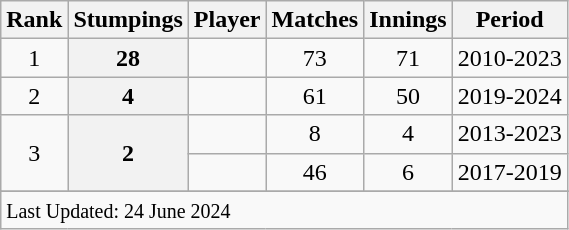<table class="wikitable plainrowheaders sortable">
<tr>
<th scope=col>Rank</th>
<th scope=col>Stumpings</th>
<th scope=col>Player</th>
<th scope=col>Matches</th>
<th scope=col>Innings</th>
<th scope=col>Period</th>
</tr>
<tr>
<td align=center>1</td>
<th scope=row style=text-align:center;>28</th>
<td></td>
<td align=center>73</td>
<td align=center>71</td>
<td>2010-2023</td>
</tr>
<tr>
<td align=center>2</td>
<th scope=row style=text-align:center;>4</th>
<td></td>
<td align=center>61</td>
<td align="center">50</td>
<td>2019-2024</td>
</tr>
<tr>
<td align=center rowspan=2>3</td>
<th scope="row" style="text-align:center;" rowspan=2>2</th>
<td></td>
<td align=center>8</td>
<td align="center">4</td>
<td>2013-2023</td>
</tr>
<tr>
<td></td>
<td align=center>46</td>
<td align=center>6</td>
<td>2017-2019</td>
</tr>
<tr>
</tr>
<tr class=sortbottom>
<td colspan=6><small>Last Updated: 24 June 2024</small></td>
</tr>
</table>
